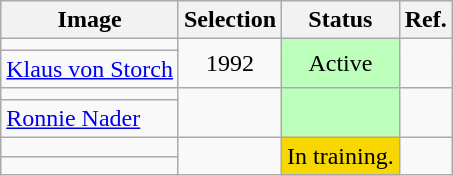<table class="wikitable">
<tr>
<th>Image</th>
<th>Selection</th>
<th>Status</th>
<th>Ref.</th>
</tr>
<tr>
<td></td>
<td rowspan="2" style="text-align:center;">1992</td>
<td rowspan=2 style="background:#bbffbb; text-align:center;">Active</td>
<td rowspan=2></td>
</tr>
<tr>
<td> <a href='#'>Klaus von Storch</a></td>
</tr>
<tr>
<td></td>
<td rowspan=2></td>
<td rowspan=2 bgcolor=#bbffbb></td>
<td rowspan=2></td>
</tr>
<tr>
<td> <a href='#'>Ronnie Nader</a></td>
</tr>
<tr>
<td></td>
<td rowspan="2"></td>
<td rowspan="2" bgcolor=#f7d702>In training.</td>
<td rowspan="2"></td>
</tr>
<tr>
<td></td>
</tr>
</table>
